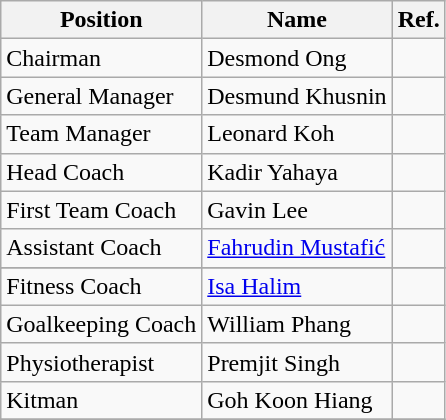<table class="wikitable">
<tr>
<th>Position</th>
<th>Name</th>
<th>Ref.</th>
</tr>
<tr>
<td>Chairman</td>
<td> Desmond Ong</td>
<td></td>
</tr>
<tr>
<td>General Manager</td>
<td> Desmund Khusnin</td>
<td></td>
</tr>
<tr>
<td>Team Manager</td>
<td> Leonard Koh</td>
<td></td>
</tr>
<tr>
<td>Head Coach</td>
<td> Kadir Yahaya</td>
<td></td>
</tr>
<tr>
<td>First Team Coach</td>
<td> Gavin Lee</td>
<td></td>
</tr>
<tr>
<td>Assistant Coach</td>
<td> <a href='#'>Fahrudin Mustafić</a></td>
<td></td>
</tr>
<tr>
</tr>
<tr>
<td>Fitness Coach</td>
<td> <a href='#'>Isa Halim</a></td>
<td></td>
</tr>
<tr>
<td>Goalkeeping Coach</td>
<td> William Phang</td>
<td></td>
</tr>
<tr>
<td>Physiotherapist</td>
<td> Premjit Singh</td>
<td></td>
</tr>
<tr>
<td>Kitman</td>
<td> Goh Koon Hiang</td>
<td></td>
</tr>
<tr>
</tr>
</table>
